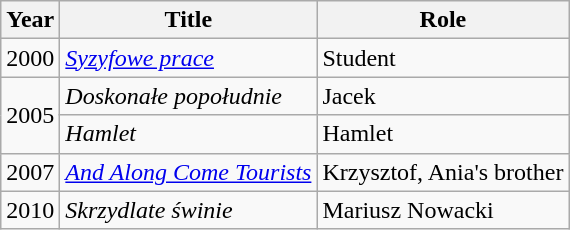<table class="wikitable sortable">
<tr>
<th>Year</th>
<th>Title</th>
<th>Role</th>
</tr>
<tr>
<td align="center">2000</td>
<td><em><a href='#'>Syzyfowe prace</a></em></td>
<td>Student</td>
</tr>
<tr>
<td align="center" rowspan="2">2005</td>
<td><em>Doskonałe popołudnie</em></td>
<td>Jacek</td>
</tr>
<tr>
<td><em>Hamlet</em></td>
<td>Hamlet</td>
</tr>
<tr>
<td align="center">2007</td>
<td align="center"><em><a href='#'>And Along Come Tourists</a></em></td>
<td>Krzysztof, Ania's brother</td>
</tr>
<tr>
<td align="center">2010</td>
<td><em>Skrzydlate świnie</em></td>
<td>Mariusz Nowacki</td>
</tr>
</table>
